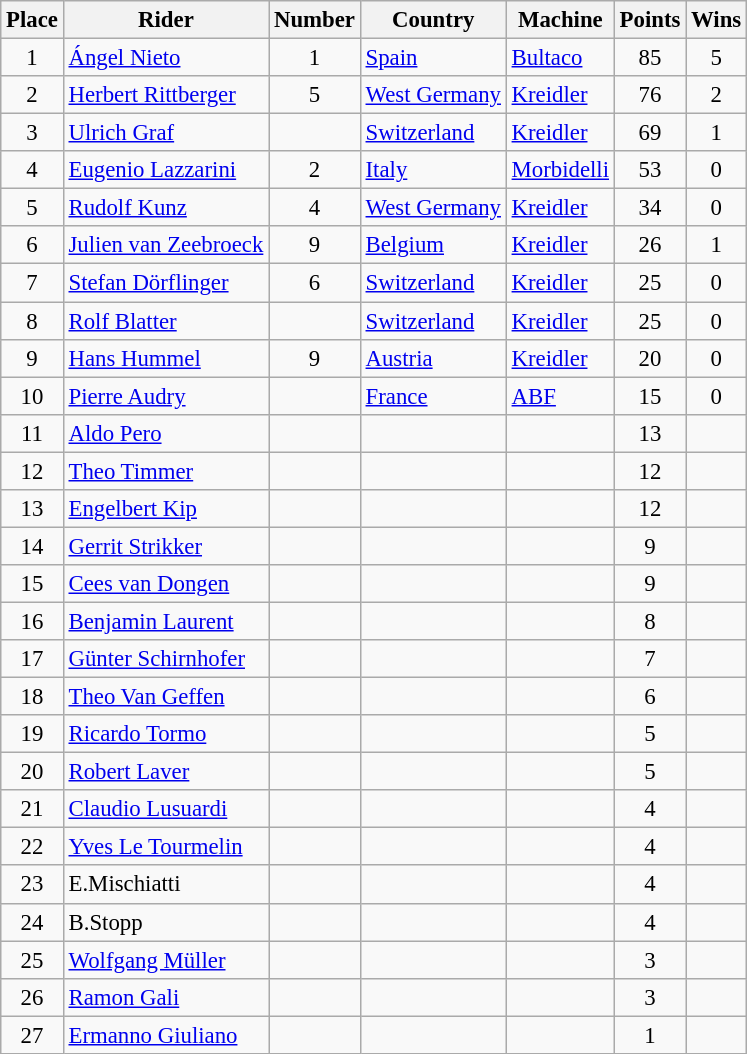<table class="wikitable" style="font-size: 95%;">
<tr>
<th>Place</th>
<th>Rider</th>
<th>Number</th>
<th>Country</th>
<th>Machine</th>
<th>Points</th>
<th>Wins</th>
</tr>
<tr>
<td style="text-align:center;">1</td>
<td> <a href='#'>Ángel Nieto</a></td>
<td style="text-align:center;">1</td>
<td><a href='#'>Spain</a></td>
<td><a href='#'>Bultaco</a></td>
<td style="text-align:center;">85</td>
<td style="text-align:center;">5</td>
</tr>
<tr>
<td style="text-align:center;">2</td>
<td> <a href='#'>Herbert Rittberger</a></td>
<td style="text-align:center;">5</td>
<td><a href='#'>West Germany</a></td>
<td><a href='#'>Kreidler</a></td>
<td style="text-align:center;">76</td>
<td style="text-align:center;">2</td>
</tr>
<tr>
<td style="text-align:center;">3</td>
<td> <a href='#'>Ulrich Graf</a></td>
<td></td>
<td><a href='#'>Switzerland</a></td>
<td><a href='#'>Kreidler</a></td>
<td style="text-align:center;">69</td>
<td style="text-align:center;">1</td>
</tr>
<tr>
<td style="text-align:center;">4</td>
<td> <a href='#'>Eugenio Lazzarini</a></td>
<td style="text-align:center;">2</td>
<td><a href='#'>Italy</a></td>
<td><a href='#'>Morbidelli</a></td>
<td style="text-align:center;">53</td>
<td style="text-align:center;">0</td>
</tr>
<tr>
<td style="text-align:center;">5</td>
<td> <a href='#'>Rudolf Kunz</a></td>
<td style="text-align:center;">4</td>
<td><a href='#'>West Germany</a></td>
<td><a href='#'>Kreidler</a></td>
<td style="text-align:center;">34</td>
<td style="text-align:center;">0</td>
</tr>
<tr>
<td style="text-align:center;">6</td>
<td> <a href='#'>Julien van Zeebroeck</a></td>
<td style="text-align:center;">9</td>
<td><a href='#'>Belgium</a></td>
<td><a href='#'>Kreidler</a></td>
<td style="text-align:center;">26</td>
<td style="text-align:center;">1</td>
</tr>
<tr>
<td style="text-align:center;">7</td>
<td> <a href='#'>Stefan Dörflinger</a></td>
<td style="text-align:center;">6</td>
<td><a href='#'>Switzerland</a></td>
<td><a href='#'>Kreidler</a></td>
<td style="text-align:center;">25</td>
<td style="text-align:center;">0</td>
</tr>
<tr>
<td style="text-align:center;">8</td>
<td> <a href='#'>Rolf Blatter</a></td>
<td></td>
<td><a href='#'>Switzerland</a></td>
<td><a href='#'>Kreidler</a></td>
<td style="text-align:center;">25</td>
<td style="text-align:center;">0</td>
</tr>
<tr>
<td style="text-align:center;">9</td>
<td> <a href='#'>Hans Hummel</a></td>
<td style="text-align:center;">9</td>
<td><a href='#'>Austria</a></td>
<td><a href='#'>Kreidler</a></td>
<td style="text-align:center;">20</td>
<td style="text-align:center;">0</td>
</tr>
<tr>
<td style="text-align:center;">10</td>
<td> <a href='#'>Pierre Audry</a></td>
<td></td>
<td><a href='#'>France</a></td>
<td><a href='#'>ABF</a></td>
<td style="text-align:center;">15</td>
<td style="text-align:center;">0</td>
</tr>
<tr>
<td style="text-align:center;">11</td>
<td><a href='#'>Aldo Pero</a></td>
<td style="text-align:center;"></td>
<td></td>
<td></td>
<td style="text-align:center;">13</td>
<td style="text-align:center;"></td>
</tr>
<tr>
<td style="text-align:center;">12</td>
<td><a href='#'>Theo Timmer</a></td>
<td style="text-align:center;"></td>
<td></td>
<td></td>
<td style="text-align:center;">12</td>
<td style="text-align:center;"></td>
</tr>
<tr>
<td style="text-align:center;">13</td>
<td><a href='#'>Engelbert Kip</a></td>
<td style="text-align:center;"></td>
<td></td>
<td></td>
<td style="text-align:center;">12</td>
<td style="text-align:center;"></td>
</tr>
<tr>
<td style="text-align:center;">14</td>
<td><a href='#'>Gerrit Strikker</a></td>
<td style="text-align:center;"></td>
<td></td>
<td></td>
<td style="text-align:center;">9</td>
<td style="text-align:center;"></td>
</tr>
<tr>
<td style="text-align:center;">15</td>
<td><a href='#'>Cees van Dongen</a></td>
<td style="text-align:center;"></td>
<td></td>
<td></td>
<td style="text-align:center;">9</td>
<td style="text-align:center;"></td>
</tr>
<tr>
<td style="text-align:center;">16</td>
<td><a href='#'>Benjamin Laurent</a></td>
<td style="text-align:center;"></td>
<td></td>
<td></td>
<td style="text-align:center;">8</td>
<td style="text-align:center;"></td>
</tr>
<tr>
<td style="text-align:center;">17</td>
<td><a href='#'>Günter Schirnhofer</a></td>
<td style="text-align:center;"></td>
<td></td>
<td></td>
<td style="text-align:center;">7</td>
<td style="text-align:center;"></td>
</tr>
<tr>
<td style="text-align:center;">18</td>
<td><a href='#'>Theo Van Geffen</a></td>
<td style="text-align:center;"></td>
<td></td>
<td></td>
<td style="text-align:center;">6</td>
<td style="text-align:center;"></td>
</tr>
<tr>
<td style="text-align:center;">19</td>
<td><a href='#'>Ricardo Tormo</a></td>
<td style="text-align:center;"></td>
<td></td>
<td></td>
<td style="text-align:center;">5</td>
<td style="text-align:center;"></td>
</tr>
<tr>
<td style="text-align:center;">20</td>
<td><a href='#'>Robert Laver</a></td>
<td style="text-align:center;"></td>
<td></td>
<td></td>
<td style="text-align:center;">5</td>
<td style="text-align:center;"></td>
</tr>
<tr>
<td style="text-align:center;">21</td>
<td><a href='#'>Claudio Lusuardi</a></td>
<td style="text-align:center;"></td>
<td></td>
<td></td>
<td style="text-align:center;">4</td>
<td style="text-align:center;"></td>
</tr>
<tr>
<td style="text-align:center;">22</td>
<td><a href='#'>Yves Le Tourmelin</a></td>
<td style="text-align:center;"></td>
<td></td>
<td></td>
<td style="text-align:center;">4</td>
<td style="text-align:center;"></td>
</tr>
<tr>
<td style="text-align:center;">23</td>
<td>E.Mischiatti</td>
<td style="text-align:center;"></td>
<td></td>
<td></td>
<td style="text-align:center;">4</td>
<td style="text-align:center;"></td>
</tr>
<tr>
<td style="text-align:center;">24</td>
<td>B.Stopp</td>
<td style="text-align:center;"></td>
<td></td>
<td></td>
<td style="text-align:center;">4</td>
<td style="text-align:center;"></td>
</tr>
<tr>
<td style="text-align:center;">25</td>
<td><a href='#'>Wolfgang Müller</a></td>
<td style="text-align:center;"></td>
<td></td>
<td></td>
<td style="text-align:center;">3</td>
<td style="text-align:center;"></td>
</tr>
<tr>
<td style="text-align:center;">26</td>
<td><a href='#'>Ramon Gali</a></td>
<td style="text-align:center;"></td>
<td></td>
<td></td>
<td style="text-align:center;">3</td>
<td style="text-align:center;"></td>
</tr>
<tr>
<td style="text-align:center;">27</td>
<td><a href='#'>Ermanno Giuliano</a></td>
<td style="text-align:center;"></td>
<td></td>
<td></td>
<td style="text-align:center;">1</td>
<td style="text-align:center;"></td>
</tr>
</table>
